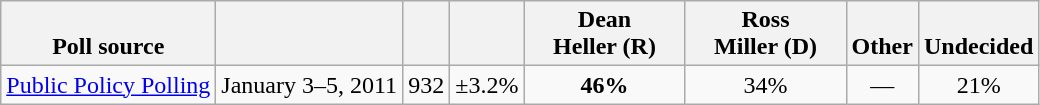<table class="wikitable" style="text-align:center">
<tr valign=bottom>
<th>Poll source</th>
<th></th>
<th></th>
<th></th>
<th style="width:100px;">Dean<br>Heller (R)</th>
<th style="width:100px;">Ross<br>Miller (D)</th>
<th>Other</th>
<th>Undecided</th>
</tr>
<tr>
<td align=left><a href='#'>Public Policy Polling</a></td>
<td>January 3–5, 2011</td>
<td>932</td>
<td>±3.2%</td>
<td><strong>46%</strong></td>
<td>34%</td>
<td>––</td>
<td>21%</td>
</tr>
</table>
